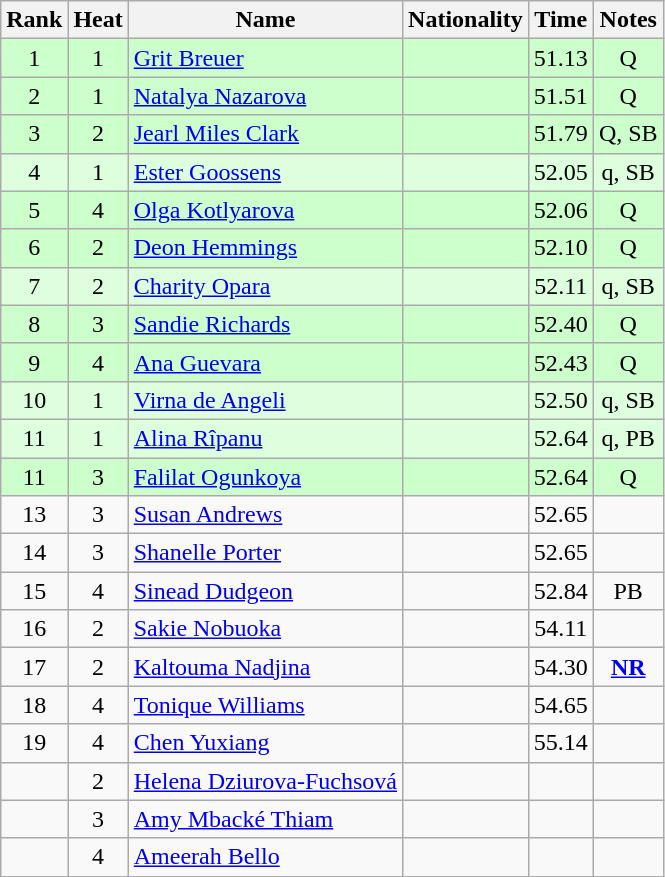<table class="wikitable sortable" style="text-align:center">
<tr>
<th>Rank</th>
<th>Heat</th>
<th>Name</th>
<th>Nationality</th>
<th>Time</th>
<th>Notes</th>
</tr>
<tr bgcolor=ccffcc>
<td>1</td>
<td>1</td>
<td align="left"><a href='#'>Grit Breuer</a></td>
<td align=left></td>
<td>51.13</td>
<td>Q</td>
</tr>
<tr bgcolor=ccffcc>
<td>2</td>
<td>1</td>
<td align="left"><a href='#'>Natalya Nazarova</a></td>
<td align=left></td>
<td>51.51</td>
<td>Q</td>
</tr>
<tr bgcolor=ccffcc>
<td>3</td>
<td>2</td>
<td align="left"><a href='#'>Jearl Miles Clark</a></td>
<td align=left></td>
<td>51.79</td>
<td>Q, SB</td>
</tr>
<tr bgcolor=ddffdd>
<td>4</td>
<td>1</td>
<td align="left"><a href='#'>Ester Goossens</a></td>
<td align=left></td>
<td>52.05</td>
<td>q, SB</td>
</tr>
<tr bgcolor=ccffcc>
<td>5</td>
<td>4</td>
<td align="left"><a href='#'>Olga Kotlyarova</a></td>
<td align=left></td>
<td>52.06</td>
<td>Q</td>
</tr>
<tr bgcolor=ccffcc>
<td>6</td>
<td>2</td>
<td align="left"><a href='#'>Deon Hemmings</a></td>
<td align=left></td>
<td>52.10</td>
<td>Q</td>
</tr>
<tr bgcolor=ddffdd>
<td>7</td>
<td>2</td>
<td align="left"><a href='#'>Charity Opara</a></td>
<td align=left></td>
<td>52.11</td>
<td>q, SB</td>
</tr>
<tr bgcolor=ccffcc>
<td>8</td>
<td>3</td>
<td align="left"><a href='#'>Sandie Richards</a></td>
<td align=left></td>
<td>52.40</td>
<td>Q</td>
</tr>
<tr bgcolor=ccffcc>
<td>9</td>
<td>4</td>
<td align="left"><a href='#'>Ana Guevara</a></td>
<td align=left></td>
<td>52.43</td>
<td>Q</td>
</tr>
<tr bgcolor=ddffdd>
<td>10</td>
<td>1</td>
<td align="left"><a href='#'>Virna de Angeli</a></td>
<td align=left></td>
<td>52.50</td>
<td>q, SB</td>
</tr>
<tr bgcolor=ddffdd>
<td>11</td>
<td>1</td>
<td align="left"><a href='#'>Alina Rîpanu</a></td>
<td align=left></td>
<td>52.64</td>
<td>q, PB</td>
</tr>
<tr bgcolor=ccffcc>
<td>11</td>
<td>3</td>
<td align="left"><a href='#'>Falilat Ogunkoya</a></td>
<td align=left></td>
<td>52.64</td>
<td>Q</td>
</tr>
<tr>
<td>13</td>
<td>3</td>
<td align="left"><a href='#'>Susan Andrews</a></td>
<td align=left></td>
<td>52.65</td>
<td></td>
</tr>
<tr>
<td>14</td>
<td>3</td>
<td align="left"><a href='#'>Shanelle Porter</a></td>
<td align=left></td>
<td>52.65</td>
<td></td>
</tr>
<tr>
<td>15</td>
<td>4</td>
<td align="left"><a href='#'>Sinead Dudgeon</a></td>
<td align=left></td>
<td>52.84</td>
<td>PB</td>
</tr>
<tr>
<td>16</td>
<td>2</td>
<td align="left"><a href='#'>Sakie Nobuoka</a></td>
<td align=left></td>
<td>54.11</td>
<td></td>
</tr>
<tr>
<td>17</td>
<td>2</td>
<td align="left"><a href='#'>Kaltouma Nadjina</a></td>
<td align=left></td>
<td>54.30</td>
<td><strong><a href='#'>NR</a></strong></td>
</tr>
<tr>
<td>18</td>
<td>4</td>
<td align="left"><a href='#'>Tonique Williams</a></td>
<td align=left></td>
<td>54.65</td>
<td></td>
</tr>
<tr>
<td>19</td>
<td>4</td>
<td align="left"><a href='#'>Chen Yuxiang</a></td>
<td align=left></td>
<td>55.14</td>
<td></td>
</tr>
<tr>
<td></td>
<td>2</td>
<td align="left"><a href='#'>Helena Dziurova-Fuchsová</a></td>
<td align=left></td>
<td></td>
<td></td>
</tr>
<tr>
<td></td>
<td>3</td>
<td align="left"><a href='#'>Amy Mbacké Thiam</a></td>
<td align=left></td>
<td></td>
<td></td>
</tr>
<tr>
<td></td>
<td>4</td>
<td align="left"><a href='#'>Ameerah Bello</a></td>
<td align=left></td>
<td></td>
<td></td>
</tr>
</table>
